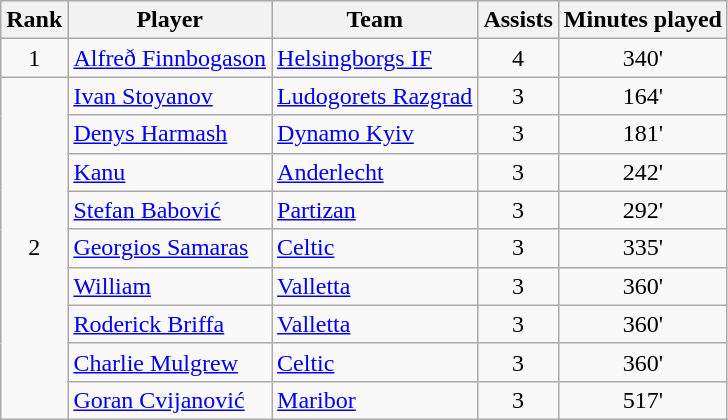<table class="wikitable" style="text-align:center">
<tr>
<th>Rank</th>
<th>Player</th>
<th>Team</th>
<th>Assists</th>
<th>Minutes played</th>
</tr>
<tr>
<td>1</td>
<td align=left> <a href='#'>Alfreð Finnbogason</a></td>
<td align=left> <a href='#'>Helsingborgs IF</a></td>
<td>4</td>
<td>340'</td>
</tr>
<tr>
<td rowspan=9>2</td>
<td align=left> <a href='#'>Ivan Stoyanov</a></td>
<td align=left> <a href='#'>Ludogorets Razgrad</a></td>
<td>3</td>
<td>164'</td>
</tr>
<tr>
<td align=left> <a href='#'>Denys Harmash</a></td>
<td align=left> <a href='#'>Dynamo Kyiv</a></td>
<td>3</td>
<td>181'</td>
</tr>
<tr>
<td align=left> <a href='#'>Kanu</a></td>
<td align=left> <a href='#'>Anderlecht</a></td>
<td>3</td>
<td>242'</td>
</tr>
<tr>
<td align=left> <a href='#'>Stefan Babović</a></td>
<td align=left> <a href='#'>Partizan</a></td>
<td>3</td>
<td>292'</td>
</tr>
<tr>
<td align=left> <a href='#'>Georgios Samaras</a></td>
<td align=left> <a href='#'>Celtic</a></td>
<td>3</td>
<td>335'</td>
</tr>
<tr>
<td align=left> <a href='#'>William</a></td>
<td align=left> <a href='#'>Valletta</a></td>
<td>3</td>
<td>360'</td>
</tr>
<tr>
<td align=left> <a href='#'>Roderick Briffa</a></td>
<td align=left> <a href='#'>Valletta</a></td>
<td>3</td>
<td>360'</td>
</tr>
<tr>
<td align=left> <a href='#'>Charlie Mulgrew</a></td>
<td align=left> <a href='#'>Celtic</a></td>
<td>3</td>
<td>360'</td>
</tr>
<tr>
<td align=left> <a href='#'>Goran Cvijanović</a></td>
<td align=left> <a href='#'>Maribor</a></td>
<td>3</td>
<td>517'</td>
</tr>
</table>
